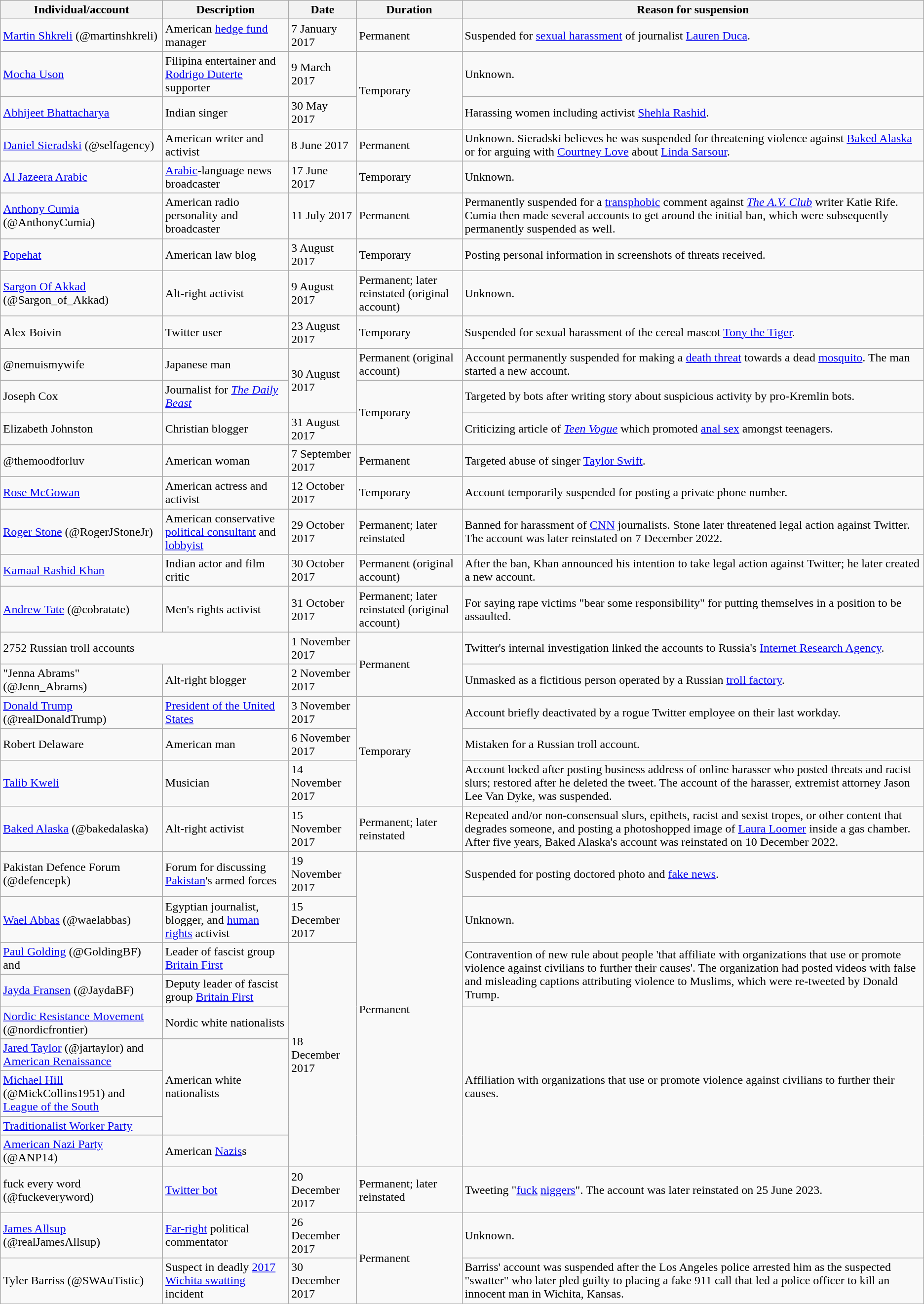<table class="wikitable sortable sticky-header">
<tr>
<th>Individual/account</th>
<th>Description</th>
<th>Date</th>
<th>Duration</th>
<th style=width:50%>Reason for suspension</th>
</tr>
<tr>
<td><a href='#'>Martin Shkreli</a> (@martinshkreli)</td>
<td>American <a href='#'>hedge fund</a> manager</td>
<td>7 January 2017</td>
<td>Permanent</td>
<td>Suspended for <a href='#'>sexual harassment</a> of journalist <a href='#'>Lauren Duca</a>.</td>
</tr>
<tr>
<td><a href='#'>Mocha Uson</a></td>
<td>Filipina entertainer and <a href='#'>Rodrigo Duterte</a> supporter</td>
<td>9 March 2017</td>
<td rowspan="2">Temporary</td>
<td>Unknown.</td>
</tr>
<tr>
<td><a href='#'>Abhijeet Bhattacharya</a></td>
<td>Indian singer</td>
<td>30 May 2017</td>
<td>Harassing women including activist <a href='#'>Shehla Rashid</a>.</td>
</tr>
<tr>
<td><a href='#'>Daniel Sieradski</a> (@selfagency)</td>
<td>American writer and activist</td>
<td>8 June 2017</td>
<td>Permanent</td>
<td>Unknown. Sieradski believes he was suspended for threatening violence against <a href='#'>Baked Alaska</a> or for arguing with <a href='#'>Courtney Love</a> about <a href='#'>Linda Sarsour</a>.</td>
</tr>
<tr>
<td><a href='#'>Al Jazeera Arabic</a></td>
<td><a href='#'>Arabic</a>-language news broadcaster</td>
<td>17 June 2017</td>
<td>Temporary</td>
<td>Unknown.</td>
</tr>
<tr>
<td><a href='#'>Anthony Cumia</a> (@AnthonyCumia)</td>
<td>American radio personality and broadcaster</td>
<td>11 July 2017</td>
<td>Permanent</td>
<td>Permanently suspended for a <a href='#'>transphobic</a> comment against <em><a href='#'>The A.V. Club</a></em> writer Katie Rife. Cumia then made several accounts to get around the initial ban, which were subsequently permanently suspended as well.</td>
</tr>
<tr>
<td><a href='#'>Popehat</a></td>
<td>American law blog</td>
<td>3 August 2017</td>
<td>Temporary</td>
<td>Posting personal information in screenshots of threats received.</td>
</tr>
<tr>
<td><a href='#'>Sargon Of Akkad</a> (@Sargon_of_Akkad)</td>
<td>Alt-right activist</td>
<td>9 August 2017</td>
<td>Permanent; later reinstated (original account)</td>
<td>Unknown.</td>
</tr>
<tr>
<td>Alex Boivin</td>
<td>Twitter user</td>
<td>23 August 2017</td>
<td>Temporary</td>
<td>Suspended for sexual harassment of the cereal mascot <a href='#'>Tony the Tiger</a>.</td>
</tr>
<tr>
<td>@nemuismywife</td>
<td>Japanese man</td>
<td rowspan=2>30 August 2017</td>
<td>Permanent (original account)</td>
<td>Account permanently suspended for making a <a href='#'>death threat</a> towards a dead <a href='#'>mosquito</a>. The man started a new account.</td>
</tr>
<tr>
<td>Joseph Cox</td>
<td>Journalist for <em><a href='#'>The Daily Beast</a></em></td>
<td rowspan="2">Temporary</td>
<td>Targeted by bots after writing story about suspicious activity by pro-Kremlin bots.</td>
</tr>
<tr>
<td>Elizabeth Johnston</td>
<td>Christian blogger</td>
<td>31 August 2017</td>
<td>Criticizing article of <em><a href='#'>Teen Vogue</a></em> which promoted <a href='#'>anal sex</a> amongst teenagers.</td>
</tr>
<tr>
<td>@themoodforluv</td>
<td>American woman</td>
<td>7 September 2017</td>
<td>Permanent</td>
<td>Targeted abuse of singer <a href='#'>Taylor Swift</a>.</td>
</tr>
<tr>
<td><a href='#'>Rose McGowan</a></td>
<td>American actress and activist</td>
<td>12 October 2017</td>
<td>Temporary</td>
<td>Account temporarily suspended for posting a private phone number.</td>
</tr>
<tr>
<td><a href='#'>Roger Stone</a> (@RogerJStoneJr)</td>
<td>American conservative <a href='#'>political consultant</a> and <a href='#'>lobbyist</a></td>
<td>29 October 2017</td>
<td>Permanent; later reinstated</td>
<td>Banned for harassment of <a href='#'>CNN</a> journalists. Stone later threatened legal action against Twitter. The account was later reinstated on 7 December 2022.</td>
</tr>
<tr>
<td><a href='#'>Kamaal Rashid Khan</a></td>
<td>Indian actor and film critic</td>
<td>30 October 2017</td>
<td>Permanent (original account)</td>
<td>After the ban, Khan announced his intention to take legal action against Twitter; he later created a new account.</td>
</tr>
<tr>
<td><a href='#'>Andrew Tate</a> (@cobratate)</td>
<td>Men's rights activist</td>
<td>31 October 2017</td>
<td>Permanent; later reinstated (original account)</td>
<td>For saying rape victims "bear some responsibility" for putting themselves in a position to be assaulted.</td>
</tr>
<tr>
<td colspan=2>2752 Russian troll accounts</td>
<td>1 November 2017</td>
<td rowspan="2">Permanent</td>
<td>Twitter's internal investigation linked the accounts to Russia's <a href='#'>Internet Research Agency</a>.</td>
</tr>
<tr>
<td>"Jenna Abrams" (@Jenn_Abrams)</td>
<td>Alt-right blogger</td>
<td>2 November 2017</td>
<td>Unmasked as a fictitious person operated by a Russian <a href='#'>troll factory</a>.</td>
</tr>
<tr>
<td><a href='#'>Donald Trump</a> (@realDonaldTrump)</td>
<td><a href='#'>President of the United States</a></td>
<td>3 November 2017</td>
<td rowspan="3">Temporary</td>
<td>Account briefly deactivated by a rogue Twitter employee on their last workday.</td>
</tr>
<tr>
<td>Robert Delaware</td>
<td>American man</td>
<td>6 November 2017</td>
<td>Mistaken for a Russian troll account.</td>
</tr>
<tr>
<td><a href='#'>Talib Kweli</a></td>
<td>Musician</td>
<td>14 November 2017</td>
<td>Account locked after posting business address of online harasser who posted threats and racist slurs; restored after he deleted the tweet. The account of the harasser, extremist attorney Jason Lee Van Dyke, was suspended.</td>
</tr>
<tr>
<td><a href='#'>Baked Alaska</a> (@bakedalaska)</td>
<td>Alt-right activist</td>
<td>15 November 2017</td>
<td>Permanent; later reinstated</td>
<td>Repeated and/or non-consensual slurs, epithets, racist and sexist tropes, or other content that degrades someone, and posting a photoshopped image of <a href='#'>Laura Loomer</a> inside a gas chamber. After five years, Baked Alaska's account was reinstated on 10 December 2022.</td>
</tr>
<tr>
<td>Pakistan Defence Forum (@defencepk)</td>
<td>Forum for discussing <a href='#'>Pakistan</a>'s armed forces</td>
<td>19 November 2017</td>
<td rowspan="9">Permanent</td>
<td>Suspended for posting doctored photo and <a href='#'>fake news</a>.</td>
</tr>
<tr>
<td><a href='#'>Wael Abbas</a> (@waelabbas)</td>
<td>Egyptian journalist, blogger, and <a href='#'>human rights</a> activist</td>
<td>15 December 2017</td>
<td>Unknown.</td>
</tr>
<tr>
<td><a href='#'>Paul Golding</a> (@GoldingBF) and</td>
<td>Leader of fascist group <a href='#'>Britain First</a></td>
<td rowspan=7>18 December 2017</td>
<td rowspan=2>Contravention of new rule about people 'that affiliate with organizations that use or promote violence against civilians to further their causes'. The organization had posted videos with false and misleading captions attributing violence to Muslims, which were re-tweeted by Donald Trump.</td>
</tr>
<tr>
<td><a href='#'>Jayda Fransen</a> (@JaydaBF)</td>
<td>Deputy leader of fascist group <a href='#'>Britain First</a></td>
</tr>
<tr>
<td><a href='#'>Nordic Resistance Movement</a> (@nordicfrontier)</td>
<td>Nordic white nationalists</td>
<td rowspan=5>Affiliation with organizations that use or promote violence against civilians to further their causes.</td>
</tr>
<tr>
<td><a href='#'>Jared Taylor</a> (@jartaylor) and <a href='#'>American Renaissance</a></td>
<td rowspan=3>American white nationalists</td>
</tr>
<tr>
<td><a href='#'>Michael Hill</a> (@MickCollins1951) and <a href='#'>League of the South</a></td>
</tr>
<tr>
<td><a href='#'>Traditionalist Worker Party</a></td>
</tr>
<tr>
<td><a href='#'>American Nazi Party</a> (@ANP14)</td>
<td>American <a href='#'>Nazis</a>s</td>
</tr>
<tr>
<td>fuck every word (@fuckeveryword)</td>
<td><a href='#'>Twitter bot</a></td>
<td>20 December 2017</td>
<td>Permanent; later reinstated</td>
<td>Tweeting "<a href='#'>fuck</a> <a href='#'>niggers</a>". The account was later reinstated on 25 June 2023.</td>
</tr>
<tr>
<td><a href='#'>James Allsup</a> (@realJamesAllsup)</td>
<td><a href='#'>Far-right</a> political commentator</td>
<td>26 December 2017</td>
<td rowspan="2">Permanent</td>
<td>Unknown.</td>
</tr>
<tr>
<td>Tyler Barriss (@SWAuTistic)</td>
<td>Suspect in deadly <a href='#'>2017 Wichita swatting</a> incident</td>
<td>30 December 2017</td>
<td>Barriss' account was suspended after the Los Angeles police arrested him as the suspected "swatter" who later pled guilty to placing a fake 911 call that led a police officer to kill an innocent man in Wichita, Kansas.</td>
</tr>
</table>
